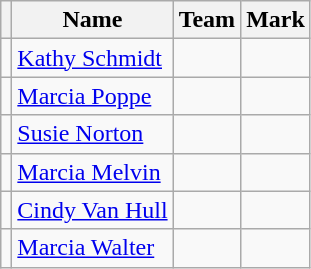<table class=wikitable>
<tr>
<th></th>
<th>Name</th>
<th>Team</th>
<th>Mark</th>
</tr>
<tr>
<td></td>
<td><a href='#'>Kathy Schmidt</a></td>
<td></td>
<td></td>
</tr>
<tr>
<td></td>
<td><a href='#'>Marcia Poppe</a></td>
<td></td>
<td></td>
</tr>
<tr>
<td></td>
<td><a href='#'>Susie Norton</a></td>
<td></td>
<td></td>
</tr>
<tr>
<td></td>
<td><a href='#'>Marcia Melvin</a></td>
<td></td>
<td></td>
</tr>
<tr>
<td></td>
<td><a href='#'>Cindy Van Hull</a></td>
<td></td>
<td></td>
</tr>
<tr>
<td></td>
<td><a href='#'>Marcia Walter</a></td>
<td></td>
<td></td>
</tr>
</table>
